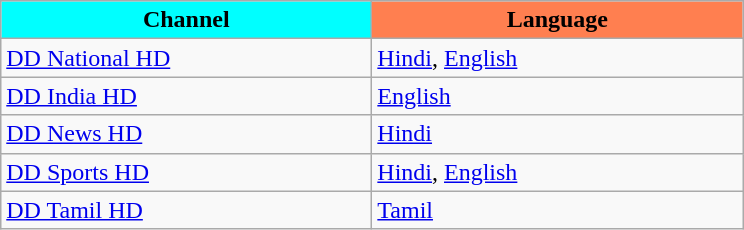<table class="wikitable sortable" style="text-align:middle">
<tr>
<th style="width:180pt; background:Cyan;">Channel</th>
<th style="width:180pt; background:Coral;">Language</th>
</tr>
<tr>
<td><a href='#'>DD National HD</a></td>
<td><a href='#'>Hindi</a>, <a href='#'>English</a></td>
</tr>
<tr>
<td><a href='#'>DD India HD</a></td>
<td><a href='#'>English</a></td>
</tr>
<tr>
<td><a href='#'>DD News HD</a></td>
<td><a href='#'>Hindi</a></td>
</tr>
<tr>
<td><a href='#'>DD Sports HD</a></td>
<td><a href='#'>Hindi</a>, <a href='#'>English</a></td>
</tr>
<tr>
<td><a href='#'>DD Tamil HD</a></td>
<td><a href='#'>Tamil</a></td>
</tr>
</table>
